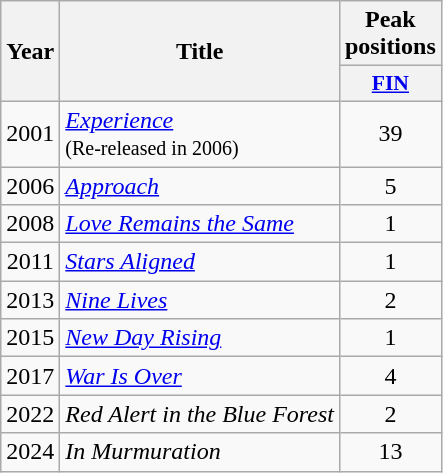<table class="wikitable">
<tr>
<th scope="col" rowspan="2">Year</th>
<th scope="col" rowspan="2">Title</th>
<th scope="col" colspan="1">Peak positions</th>
</tr>
<tr>
<th scope="col" style="width:3em;font-size:90%;"><a href='#'>FIN</a><br></th>
</tr>
<tr>
<td style="text-align:center;">2001</td>
<td><em><a href='#'>Experience</a></em> <br><small>(Re-released in 2006)</small></td>
<td style="text-align:center;">39</td>
</tr>
<tr>
<td style="text-align:center;">2006</td>
<td><em><a href='#'>Approach</a></em></td>
<td style="text-align:center;">5</td>
</tr>
<tr>
<td style="text-align:center;">2008</td>
<td><em><a href='#'>Love Remains the Same</a></em></td>
<td style="text-align:center;">1</td>
</tr>
<tr>
<td style="text-align:center;">2011</td>
<td><em><a href='#'>Stars Aligned</a></em></td>
<td style="text-align:center;">1</td>
</tr>
<tr>
<td style="text-align:center;">2013</td>
<td><em><a href='#'>Nine Lives</a></em></td>
<td style="text-align:center;">2</td>
</tr>
<tr>
<td style="text-align:center;">2015</td>
<td><em><a href='#'>New Day Rising</a></em></td>
<td style="text-align:center;">1</td>
</tr>
<tr>
<td style="text-align:center;">2017</td>
<td><em><a href='#'>War Is Over</a></em></td>
<td style="text-align:center;">4<br></td>
</tr>
<tr>
<td style="text-align:center;">2022</td>
<td><em>Red Alert in the Blue Forest</em></td>
<td style="text-align:center;">2<br></td>
</tr>
<tr>
<td style="text-align:center;">2024</td>
<td><em>In Murmuration</em></td>
<td style="text-align:center;">13<br></td>
</tr>
</table>
